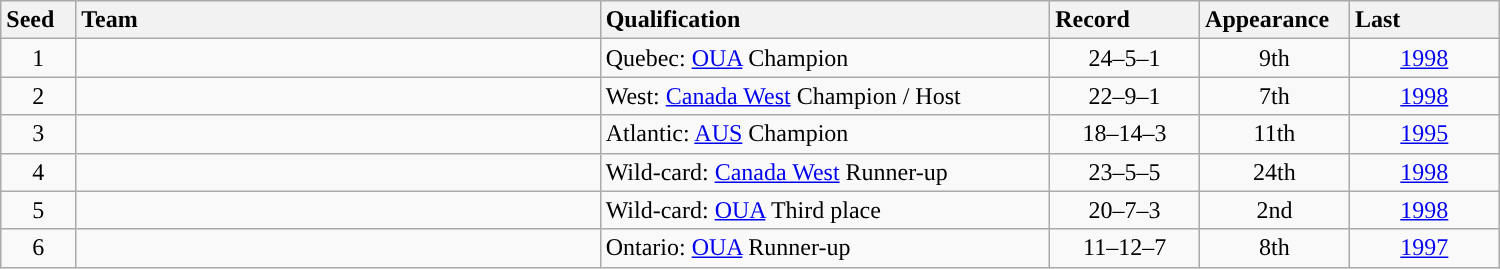<table class="wikitable sortable" style="text-align: center;" width=1000>
<tr style="background:#efefef; text-align:center">
<th style="text-align:left" width=5%>Seed</th>
<th style="text-align:left" width=35%>Team</th>
<th style="text-align:left" width=30%>Qualification</th>
<th style="text-align:left" width=10%>Record</th>
<th style="text-align:left" width=10%>Appearance</th>
<th style="text-align:left" width=10%>Last</th>
</tr>
<tr style="text-align:center">
<td style="text-align:center">1</td>
<td style="text-align:left; "><a href='#'></a></td>
<td style="text-align:left">Quebec: <a href='#'>OUA</a> Champion</td>
<td style="text-align:center">24–5–1</td>
<td style="text-align:center">9th</td>
<td style="text-align:center"><a href='#'>1998</a></td>
</tr>
<tr style="text-align:center">
<td style="text-align:center">2</td>
<td style="text-align:left; "><a href='#'></a></td>
<td style="text-align:left">West: <a href='#'>Canada West</a> Champion / Host</td>
<td style="text-align:center">22–9–1</td>
<td style="text-align:center">7th</td>
<td style="text-align:center"><a href='#'>1998</a></td>
</tr>
<tr style="text-align:center">
<td style="text-align:center">3</td>
<td style="text-align:left; "><a href='#'></a></td>
<td style="text-align:left">Atlantic: <a href='#'>AUS</a> Champion</td>
<td style="text-align:center">18–14–3</td>
<td style="text-align:center">11th</td>
<td style="text-align:center"><a href='#'>1995</a></td>
</tr>
<tr style="text-align:center">
<td style="text-align:center">4</td>
<td style="text-align:left; "><a href='#'></a></td>
<td style="text-align:left">Wild-card: <a href='#'>Canada West</a> Runner-up</td>
<td style="text-align:center">23–5–5</td>
<td style="text-align:center">24th</td>
<td style="text-align:center"><a href='#'>1998</a></td>
</tr>
<tr style="text-align:center">
<td style="text-align:center">5</td>
<td style="text-align:left; "><a href='#'></a></td>
<td style="text-align:left">Wild-card: <a href='#'>OUA</a> Third place</td>
<td style="text-align:center">20–7–3</td>
<td style="text-align:center">2nd</td>
<td style="text-align:center"><a href='#'>1998</a></td>
</tr>
<tr style="text-align:center">
<td style="text-align:center">6</td>
<td style="text-align:left; "><a href='#'></a></td>
<td style="text-align:left">Ontario: <a href='#'>OUA</a> Runner-up</td>
<td style="text-align:center">11–12–7</td>
<td style="text-align:center">8th</td>
<td style="text-align:center"><a href='#'>1997</a></td>
</tr>
</table>
